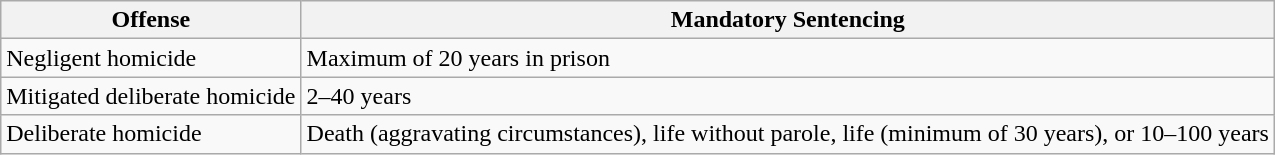<table class="wikitable">
<tr>
<th>Offense</th>
<th>Mandatory Sentencing</th>
</tr>
<tr>
<td>Negligent homicide</td>
<td>Maximum of 20 years in prison</td>
</tr>
<tr>
<td>Mitigated deliberate homicide</td>
<td>2–40 years</td>
</tr>
<tr>
<td>Deliberate homicide</td>
<td>Death (aggravating circumstances), life without parole, life (minimum of 30 years), or 10–100 years</td>
</tr>
</table>
